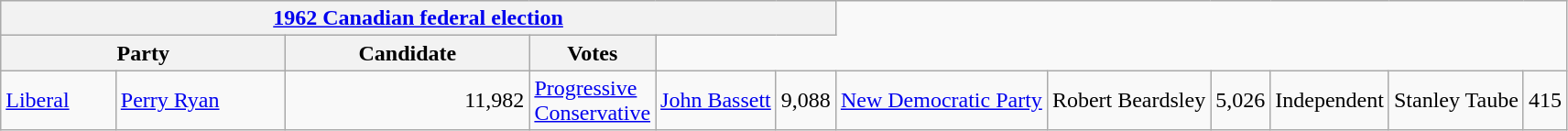<table class="wikitable">
<tr style="background:#e9e9e9;">
<th colspan="6"><a href='#'>1962 Canadian federal election</a></th>
</tr>
<tr style="background:#e9e9e9;">
<th colspan="2" style="width: 200px">Party</th>
<th style="width: 170px">Candidate</th>
<th style="width: 40px">Votes</th>
</tr>
<tr>
<td><a href='#'>Liberal</a></td>
<td><a href='#'>Perry Ryan</a></td>
<td align="right">11,982<br></td>
<td><a href='#'>Progressive Conservative</a></td>
<td><a href='#'>John Bassett</a></td>
<td align="right">9,088<br></td>
<td><a href='#'>New Democratic Party</a></td>
<td>Robert Beardsley</td>
<td align="right">5,026<br></td>
<td>Independent</td>
<td>Stanley Taube</td>
<td align="right">415<br></td>
</tr>
</table>
